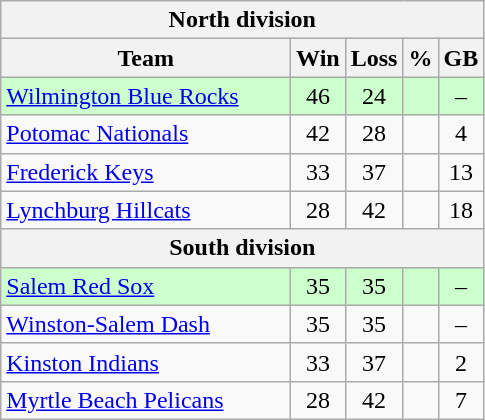<table class="wikitable">
<tr>
<th colspan="5">North division</th>
</tr>
<tr>
<th width="60%">Team</th>
<th>Win</th>
<th>Loss</th>
<th>%</th>
<th>GB</th>
</tr>
<tr align=center bgcolor=ccffcc>
<td align=left><a href='#'>Wilmington Blue Rocks</a></td>
<td>46</td>
<td>24</td>
<td></td>
<td>–</td>
</tr>
<tr align=center>
<td align=left><a href='#'>Potomac Nationals</a></td>
<td>42</td>
<td>28</td>
<td></td>
<td>4</td>
</tr>
<tr align=center>
<td align=left><a href='#'>Frederick Keys</a></td>
<td>33</td>
<td>37</td>
<td></td>
<td>13</td>
</tr>
<tr align=center>
<td align=left><a href='#'>Lynchburg Hillcats</a></td>
<td>28</td>
<td>42</td>
<td></td>
<td>18</td>
</tr>
<tr>
<th colspan="5">South division</th>
</tr>
<tr align=center bgcolor=ccffcc>
<td align=left><a href='#'>Salem Red Sox</a></td>
<td>35</td>
<td>35</td>
<td></td>
<td>–</td>
</tr>
<tr align=center>
<td align=left><a href='#'>Winston-Salem Dash</a></td>
<td>35</td>
<td>35</td>
<td></td>
<td>–</td>
</tr>
<tr align=center>
<td align=left><a href='#'>Kinston Indians</a></td>
<td>33</td>
<td>37</td>
<td></td>
<td>2</td>
</tr>
<tr align=center>
<td align=left><a href='#'>Myrtle Beach Pelicans</a></td>
<td>28</td>
<td>42</td>
<td></td>
<td>7</td>
</tr>
</table>
